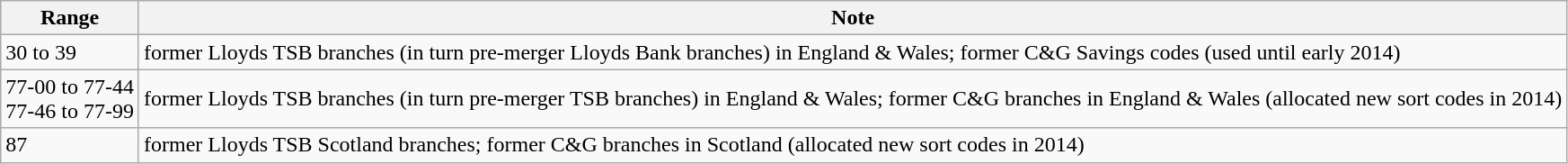<table class="wikitable" style="text-align:left">
<tr>
<th>Range</th>
<th>Note</th>
</tr>
<tr>
<td>30 to 39</td>
<td>former Lloyds TSB branches (in turn pre-merger Lloyds Bank branches) in England & Wales; former C&G Savings codes (used until early 2014)</td>
</tr>
<tr>
<td>77-00 to 77-44<br>77-46 to 77-99</td>
<td>former Lloyds TSB branches (in turn pre-merger TSB branches) in England & Wales; former C&G branches in England & Wales (allocated new sort codes in 2014)</td>
</tr>
<tr>
<td>87</td>
<td>former Lloyds TSB Scotland branches; former C&G branches in Scotland (allocated new sort codes in 2014)</td>
</tr>
</table>
